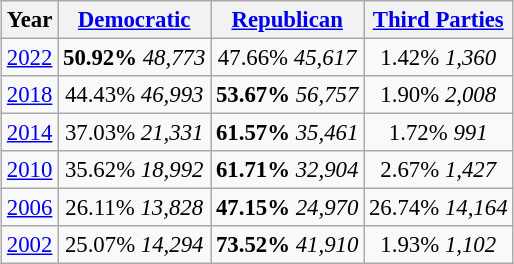<table class="wikitable" style="float:center; margin:1em; font-size:95%;">
<tr>
<th>Year</th>
<th><a href='#'>Democratic</a></th>
<th><a href='#'>Republican</a></th>
<th><a href='#'>Third Parties</a></th>
</tr>
<tr>
<td align="center" ><a href='#'>2022</a></td>
<td align="center" ><strong>50.92%</strong> <em>48,773</em></td>
<td align="center" >47.66% <em>45,617</em></td>
<td align="center" >1.42% <em>1,360</em></td>
</tr>
<tr>
<td align="center" ><a href='#'>2018</a></td>
<td align="center" >44.43% <em>46,993</em></td>
<td align="center" ><strong>53.67%</strong> <em>56,757</em></td>
<td align="center" >1.90% <em>2,008</em></td>
</tr>
<tr>
<td align="center" ><a href='#'>2014</a></td>
<td align="center" >37.03% <em>21,331</em></td>
<td align="center" ><strong>61.57%</strong> <em>35,461</em></td>
<td align="center" >1.72% <em>991</em></td>
</tr>
<tr>
<td align="center" ><a href='#'>2010</a></td>
<td align="center" >35.62% <em>18,992</em></td>
<td align="center" ><strong>61.71%</strong> <em>32,904</em></td>
<td align="center" >2.67% <em>1,427</em></td>
</tr>
<tr>
<td align="center" ><a href='#'>2006</a></td>
<td align="center" >26.11% <em>13,828</em></td>
<td align="center" ><strong>47.15%</strong> <em>24,970</em></td>
<td align="center" >26.74% <em>14,164</em></td>
</tr>
<tr>
<td align="center" ><a href='#'>2002</a></td>
<td align="center" >25.07% <em>14,294</em></td>
<td align="center" ><strong>73.52%</strong> <em>41,910</em></td>
<td align="center" >1.93% <em>1,102</em></td>
</tr>
</table>
